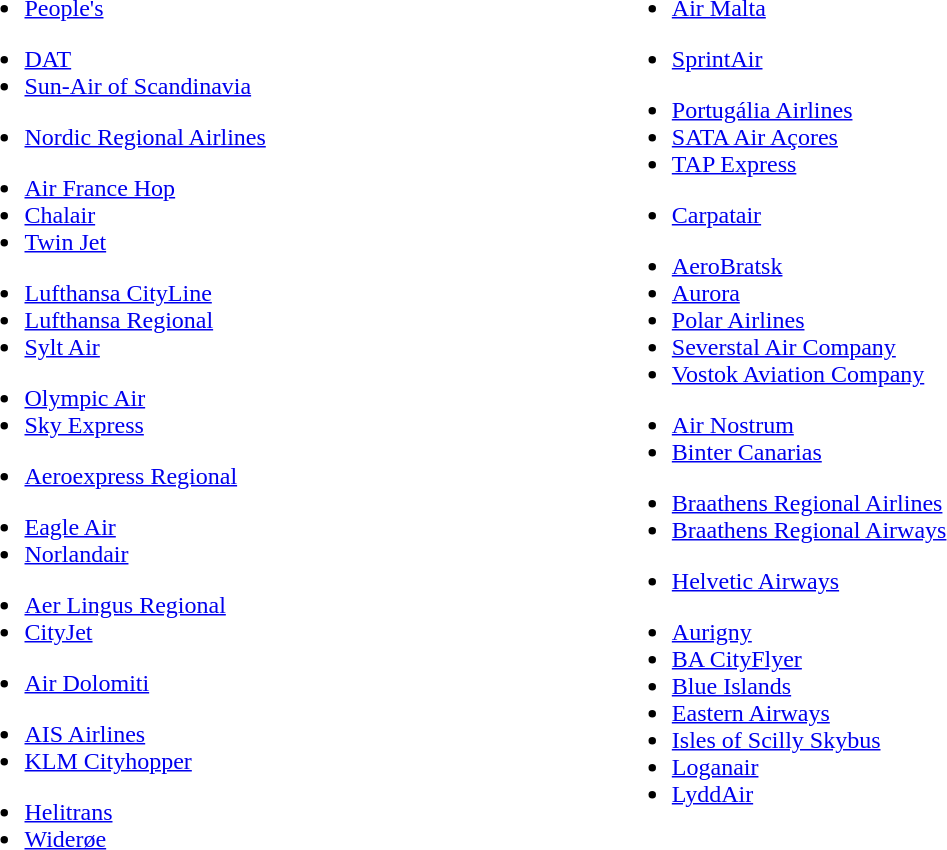<table style="width:75%;">
<tr>
<td style="width:45%; vertical-align:top;"><br><strong></strong><ul><li><a href='#'>People's</a></li></ul><strong></strong><ul><li><a href='#'>DAT</a></li><li><a href='#'>Sun-Air of Scandinavia</a></li></ul><strong></strong><ul><li><a href='#'>Nordic Regional Airlines</a></li></ul><strong></strong><ul><li><a href='#'>Air France Hop</a></li><li><a href='#'>Chalair</a></li><li><a href='#'>Twin Jet</a></li></ul><strong></strong><ul><li><a href='#'>Lufthansa CityLine</a></li><li><a href='#'>Lufthansa Regional</a></li><li><a href='#'>Sylt Air</a></li></ul><strong></strong><ul><li><a href='#'>Olympic Air</a></li><li><a href='#'>Sky Express</a></li></ul><strong></strong><ul><li><a href='#'>Aeroexpress Regional</a></li></ul><strong></strong><ul><li><a href='#'>Eagle Air</a></li><li><a href='#'>Norlandair</a></li></ul><strong></strong><ul><li><a href='#'>Aer Lingus Regional</a></li><li><a href='#'>CityJet</a></li></ul><strong></strong><ul><li><a href='#'>Air Dolomiti</a></li></ul><strong></strong><ul><li><a href='#'>AIS Airlines</a></li><li><a href='#'>KLM Cityhopper</a></li></ul><strong></strong><ul><li><a href='#'>Helitrans</a></li><li><a href='#'>Widerøe</a></li></ul></td>
<td></td>
<td style="vertical-align:top"><br><strong></strong><ul><li><a href='#'>Air Malta</a></li></ul><strong></strong><ul><li><a href='#'>SprintAir</a></li></ul><strong></strong><ul><li><a href='#'>Portugália Airlines</a></li><li><a href='#'>SATA Air Açores</a></li><li><a href='#'>TAP Express</a></li></ul><strong></strong><ul><li><a href='#'>Carpatair</a></li></ul><strong></strong><ul><li><a href='#'>AeroBratsk</a></li><li><a href='#'>Aurora</a></li><li><a href='#'>Polar Airlines</a></li><li><a href='#'>Severstal Air Company</a></li><li><a href='#'>Vostok Aviation Company</a></li></ul><strong></strong><ul><li><a href='#'>Air Nostrum</a></li><li><a href='#'>Binter Canarias</a></li></ul><strong></strong><ul><li><a href='#'>Braathens Regional Airlines</a></li><li><a href='#'>Braathens Regional Airways</a></li></ul><strong></strong><ul><li><a href='#'>Helvetic Airways</a></li></ul><strong></strong><ul><li><a href='#'>Aurigny</a></li><li><a href='#'>BA CityFlyer</a></li><li><a href='#'>Blue Islands</a></li><li><a href='#'>Eastern Airways</a></li><li><a href='#'>Isles of Scilly Skybus</a></li><li><a href='#'>Loganair</a></li><li><a href='#'>LyddAir</a></li></ul></td>
</tr>
</table>
